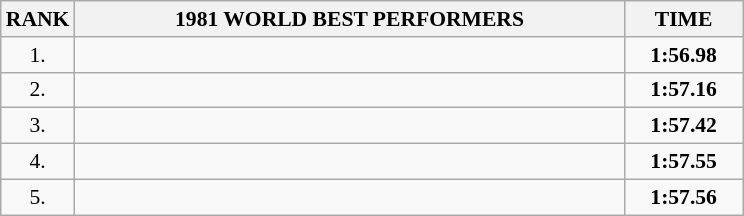<table class="wikitable" style="border-collapse: collapse; font-size: 90%;">
<tr>
<th>RANK</th>
<th align="center" style="width: 25em">1981 WORLD BEST PERFORMERS</th>
<th align="center" style="width: 5em">TIME</th>
</tr>
<tr>
<td align="center">1.</td>
<td></td>
<td align="center"><strong>1:56.98</strong></td>
</tr>
<tr>
<td align="center">2.</td>
<td></td>
<td align="center"><strong>1:57.16</strong></td>
</tr>
<tr>
<td align="center">3.</td>
<td></td>
<td align="center"><strong>1:57.42</strong></td>
</tr>
<tr>
<td align="center">4.</td>
<td></td>
<td align="center"><strong>1:57.55</strong></td>
</tr>
<tr>
<td align="center">5.</td>
<td></td>
<td align="center"><strong>1:57.56</strong></td>
</tr>
</table>
